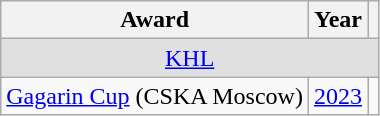<table class="wikitable">
<tr>
<th>Award</th>
<th>Year</th>
<th></th>
</tr>
<tr ALIGN="center" bgcolor="#e0e0e0">
<td colspan="3"><a href='#'>KHL</a></td>
</tr>
<tr>
<td><a href='#'>Gagarin Cup</a> (CSKA Moscow)</td>
<td><a href='#'>2023</a></td>
<td></td>
</tr>
</table>
